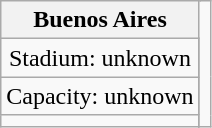<table class="wikitable" style="text-align:center">
<tr>
<th colspan="2">Buenos Aires</th>
<td rowspan=4></td>
</tr>
<tr>
<td>Stadium: unknown</td>
</tr>
<tr>
<td>Capacity: unknown</td>
</tr>
<tr>
<td></td>
</tr>
</table>
